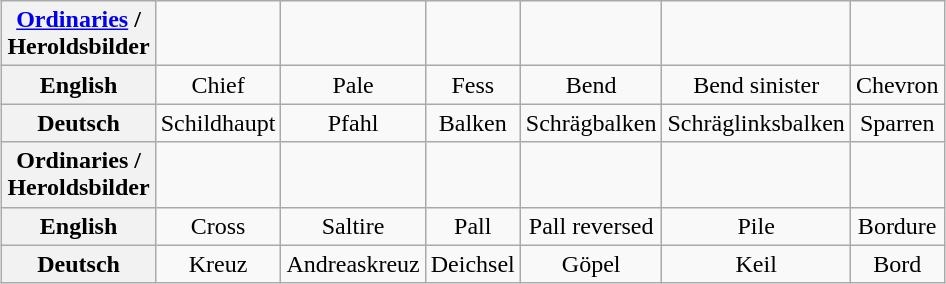<table class="wikitable" style="margin:1em auto;">
<tr>
<th><a href='#'>Ordinaries</a> /<br>Heroldsbilder</th>
<td align="center"></td>
<td align="center"></td>
<td align="center"></td>
<td align="center"></td>
<td align="center"></td>
<td align="center"></td>
</tr>
<tr>
<th>English</th>
<td align="center">Chief</td>
<td align="center">Pale</td>
<td align="center">Fess</td>
<td align="center">Bend</td>
<td align="center">Bend sinister</td>
<td align="center">Chevron</td>
</tr>
<tr>
<th>Deutsch</th>
<td align="center">Schildhaupt</td>
<td align="center">Pfahl</td>
<td align="center">Balken</td>
<td align="center">Schrägbalken</td>
<td align="center">Schräglinksbalken</td>
<td align="center">Sparren</td>
</tr>
<tr>
<th>Ordinaries /<br>Heroldsbilder</th>
<td align="center"></td>
<td align="center"></td>
<td align="center"></td>
<td align="center"></td>
<td align="center"></td>
<td align="center"></td>
</tr>
<tr>
<th>English</th>
<td align="center">Cross</td>
<td align="center">Saltire</td>
<td align="center">Pall</td>
<td align="center">Pall reversed</td>
<td align="center">Pile</td>
<td align="center">Bordure</td>
</tr>
<tr>
<th>Deutsch</th>
<td align="center">Kreuz</td>
<td align="center">Andreaskreuz</td>
<td align="center">Deichsel</td>
<td align="center">Göpel</td>
<td align="center">Keil</td>
<td align="center">Bord</td>
</tr>
</table>
